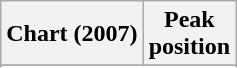<table class="wikitable sortable plainrowheaders" style="text-align:center">
<tr>
<th>Chart (2007)</th>
<th>Peak<br>position</th>
</tr>
<tr>
</tr>
<tr>
</tr>
<tr>
</tr>
<tr>
</tr>
<tr>
</tr>
</table>
